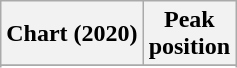<table class="wikitable sortable plainrowheaders" style="text-align:center">
<tr>
<th scope="col">Chart (2020)</th>
<th scope="col">Peak<br>position</th>
</tr>
<tr>
</tr>
<tr>
</tr>
<tr>
</tr>
<tr>
</tr>
</table>
